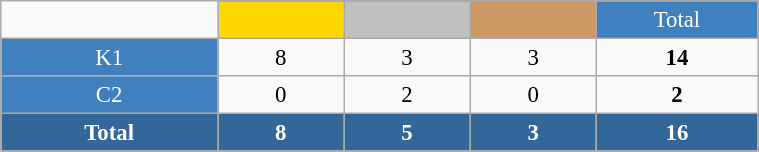<table class="wikitable"  style="font-size:95%; text-align:center; border:gray solid 1px; width:40%;">
<tr>
<td rowspan="2" style="width:3%;"></td>
</tr>
<tr>
<td style="width:2%;" bgcolor=gold></td>
<td style="width:2%;" bgcolor=silver></td>
<td style="width:2%;" bgcolor=cc9966></td>
<td style="width:2%; background-color:#4180be; color:white;">Total</td>
</tr>
<tr>
<td style="background-color:#4180be; color:white;">K1</td>
<td>8</td>
<td>3</td>
<td>3</td>
<td><strong>14</strong></td>
</tr>
<tr>
<td style="background-color:#4180be; color:white;">C2</td>
<td>0</td>
<td>2</td>
<td>0</td>
<td><strong>2</strong></td>
</tr>
<tr style="background:#369; color:white;">
<td><strong>Total</strong></td>
<td><strong>8</strong></td>
<td><strong>5</strong></td>
<td><strong>3</strong></td>
<td><strong>16</strong></td>
</tr>
</table>
